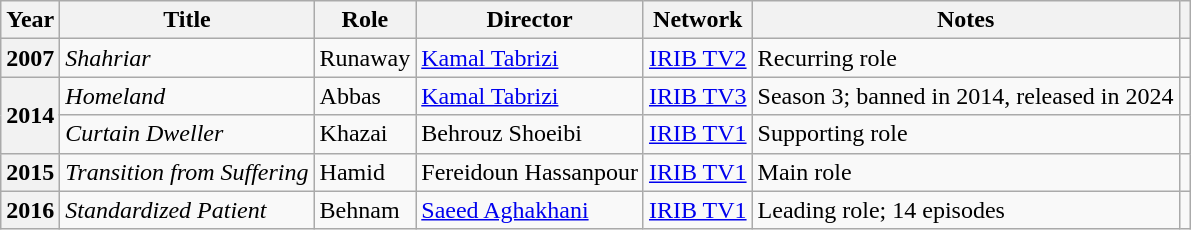<table class="wikitable plainrowheaders sortable"  style=font-size:100%>
<tr>
<th scope="col">Year</th>
<th scope="col">Title</th>
<th scope="col">Role</th>
<th scope="col">Director</th>
<th scope="col" class="unsortable">Network</th>
<th>Notes</th>
<th scope="col" class="unsortable"></th>
</tr>
<tr>
<th scope=row>2007</th>
<td><em>Shahriar</em></td>
<td>Runaway</td>
<td><a href='#'>Kamal Tabrizi</a></td>
<td><a href='#'>IRIB TV2</a></td>
<td>Recurring role</td>
<td></td>
</tr>
<tr>
<th rowspan="2" scope="row">2014</th>
<td><em>Homeland</em></td>
<td>Abbas</td>
<td><a href='#'>Kamal Tabrizi</a></td>
<td><a href='#'>IRIB TV3</a></td>
<td>Season 3; banned in 2014, released in 2024</td>
<td></td>
</tr>
<tr>
<td><em>Curtain Dweller</em></td>
<td>Khazai</td>
<td>Behrouz Shoeibi</td>
<td><a href='#'>IRIB TV1</a></td>
<td>Supporting role</td>
<td></td>
</tr>
<tr>
<th scope=row>2015</th>
<td><em>Transition from Suffering</em></td>
<td>Hamid</td>
<td>Fereidoun Hassanpour</td>
<td><a href='#'>IRIB TV1</a></td>
<td>Main role</td>
<td></td>
</tr>
<tr>
<th scope=row>2016</th>
<td><em>Standardized Patient</em></td>
<td>Behnam</td>
<td><a href='#'>Saeed Aghakhani</a></td>
<td><a href='#'>IRIB TV1</a></td>
<td>Leading role; 14 episodes</td>
<td></td>
</tr>
</table>
